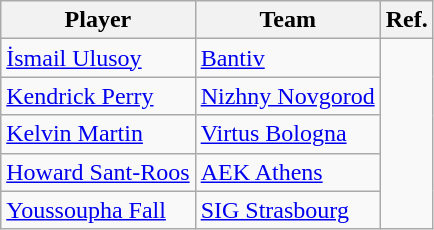<table class="wikitable">
<tr>
<th>Player</th>
<th>Team</th>
<th>Ref.</th>
</tr>
<tr>
<td> <a href='#'>İsmail Ulusoy</a></td>
<td> <a href='#'>Bantiv</a></td>
<td rowspan="5"></td>
</tr>
<tr>
<td> <a href='#'>Kendrick Perry</a></td>
<td> <a href='#'>Nizhny Novgorod</a></td>
</tr>
<tr>
<td> <a href='#'>Kelvin Martin</a></td>
<td> <a href='#'>Virtus Bologna</a></td>
</tr>
<tr>
<td> <a href='#'>Howard Sant-Roos</a></td>
<td> <a href='#'>AEK Athens</a></td>
</tr>
<tr>
<td> <a href='#'>Youssoupha Fall</a></td>
<td> <a href='#'>SIG Strasbourg</a></td>
</tr>
</table>
